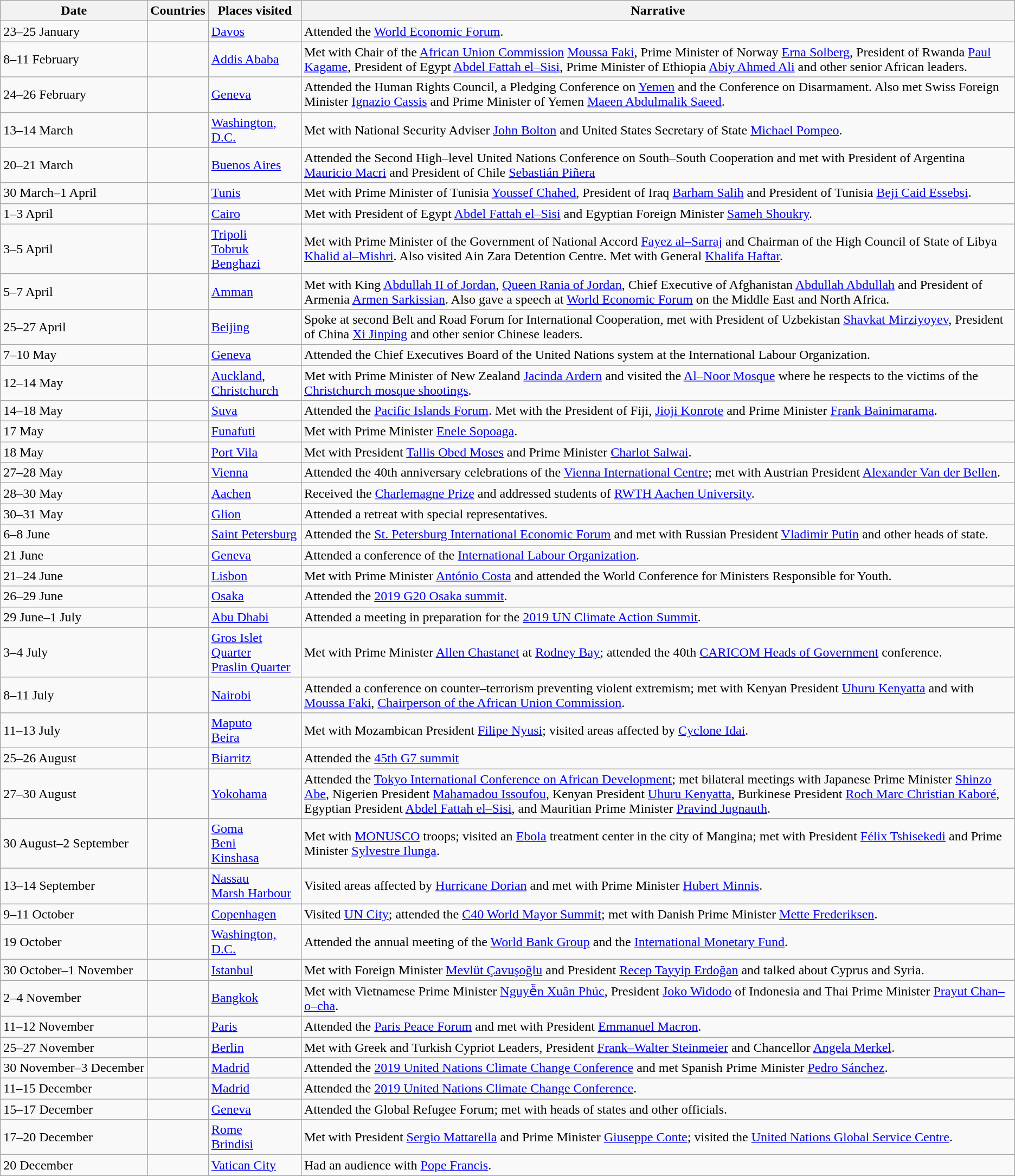<table class="wikitable" border="1">
<tr>
<th>Date</th>
<th>Countries</th>
<th>Places visited</th>
<th>Narrative</th>
</tr>
<tr>
<td nowrap>23–25 January</td>
<td></td>
<td><a href='#'>Davos</a></td>
<td>Attended the <a href='#'>World Economic Forum</a>.</td>
</tr>
<tr>
<td nowrap>8–11 February</td>
<td></td>
<td><a href='#'>Addis Ababa</a></td>
<td>Met with Chair of the <a href='#'>African Union Commission</a> <a href='#'>Moussa Faki</a>, Prime Minister of Norway <a href='#'>Erna Solberg</a>, President of Rwanda <a href='#'>Paul Kagame</a>, President of Egypt <a href='#'>Abdel Fattah el–Sisi</a>, Prime Minister of Ethiopia <a href='#'>Abiy Ahmed Ali</a> and other senior African leaders.</td>
</tr>
<tr>
<td nowrap>24–26 February</td>
<td></td>
<td><a href='#'>Geneva</a></td>
<td>Attended the Human Rights Council, a Pledging Conference on <a href='#'>Yemen</a> and the Conference on Disarmament. Also met Swiss Foreign Minister <a href='#'>Ignazio Cassis</a> and Prime Minister of Yemen <a href='#'>Maeen Abdulmalik Saeed</a>.</td>
</tr>
<tr>
<td nowrap>13–14 March</td>
<td></td>
<td><a href='#'>Washington, D.C.</a></td>
<td>Met with National Security Adviser <a href='#'>John Bolton</a> and United States Secretary of State <a href='#'>Michael Pompeo</a>.</td>
</tr>
<tr>
<td nowrap>20–21 March</td>
<td></td>
<td><a href='#'>Buenos Aires</a></td>
<td>Attended the Second High–level United Nations Conference on South–South Cooperation and met with President of Argentina <a href='#'>Mauricio Macri</a> and President of Chile <a href='#'>Sebastián Piñera</a></td>
</tr>
<tr>
<td nowrap>30 March–1 April</td>
<td></td>
<td><a href='#'>Tunis</a></td>
<td>Met with Prime Minister of Tunisia <a href='#'>Youssef Chahed</a>, President of Iraq <a href='#'>Barham Salih</a> and President of Tunisia <a href='#'>Beji Caid Essebsi</a>.</td>
</tr>
<tr>
<td nowrap>1–3 April</td>
<td></td>
<td><a href='#'>Cairo</a></td>
<td>Met with President of Egypt <a href='#'>Abdel Fattah el–Sisi</a> and Egyptian Foreign Minister <a href='#'>Sameh Shoukry</a>.</td>
</tr>
<tr>
<td nowrap>3–5 April</td>
<td></td>
<td><a href='#'>Tripoli</a><br><a href='#'>Tobruk</a><br><a href='#'>Benghazi</a></td>
<td>Met with Prime Minister of the Government of National Accord <a href='#'>Fayez al–Sarraj</a> and Chairman of the High Council of State of Libya <a href='#'>Khalid al–Mishri</a>. Also visited Ain Zara Detention Centre. Met with General <a href='#'>Khalifa Haftar</a>.</td>
</tr>
<tr>
<td nowrap>5–7 April</td>
<td></td>
<td><a href='#'>Amman</a></td>
<td>Met with King <a href='#'>Abdullah II of Jordan</a>, <a href='#'>Queen Rania of Jordan</a>, Chief Executive of Afghanistan <a href='#'>Abdullah Abdullah</a> and President of Armenia <a href='#'>Armen Sarkissian</a>. Also gave a speech at <a href='#'>World Economic Forum</a> on the Middle East and North Africa.</td>
</tr>
<tr>
<td nowrap>25–27 April</td>
<td></td>
<td><a href='#'>Beijing</a></td>
<td>Spoke at second Belt and Road Forum for International Cooperation, met with President of Uzbekistan <a href='#'>Shavkat Mirziyoyev</a>, President of China <a href='#'>Xi Jinping</a> and other senior Chinese leaders.</td>
</tr>
<tr>
<td nowrap>7–10 May</td>
<td></td>
<td><a href='#'>Geneva</a></td>
<td>Attended the Chief Executives Board of the United Nations system at the International Labour Organization.</td>
</tr>
<tr>
<td nowrap>12–14 May</td>
<td></td>
<td><a href='#'>Auckland</a>, <a href='#'>Christchurch</a></td>
<td>Met with Prime Minister of New Zealand <a href='#'>Jacinda Ardern</a> and visited the <a href='#'>Al–Noor Mosque</a> where he respects to the victims of the <a href='#'>Christchurch mosque shootings</a>.</td>
</tr>
<tr>
<td nowrap>14–18 May</td>
<td></td>
<td><a href='#'>Suva</a></td>
<td>Attended the <a href='#'>Pacific Islands Forum</a>. Met with the President of Fiji, <a href='#'>Jioji Konrote</a> and Prime Minister <a href='#'>Frank Bainimarama</a>.</td>
</tr>
<tr>
<td nowrap>17 May</td>
<td></td>
<td><a href='#'>Funafuti</a></td>
<td>Met with Prime Minister <a href='#'>Enele Sopoaga</a>.</td>
</tr>
<tr>
<td nowrap>18 May</td>
<td></td>
<td><a href='#'>Port Vila</a></td>
<td>Met with President <a href='#'>Tallis Obed Moses</a> and Prime Minister <a href='#'>Charlot Salwai</a>.</td>
</tr>
<tr>
<td nowrap>27–28 May</td>
<td></td>
<td><a href='#'>Vienna</a></td>
<td>Attended the 40th anniversary celebrations of the <a href='#'>Vienna International Centre</a>; met with Austrian President <a href='#'>Alexander Van der Bellen</a>.</td>
</tr>
<tr>
<td nowrap>28–30 May</td>
<td></td>
<td><a href='#'>Aachen</a></td>
<td>Received the <a href='#'>Charlemagne Prize</a> and addressed students of <a href='#'>RWTH Aachen University</a>.</td>
</tr>
<tr>
<td nowrap>30–31 May</td>
<td></td>
<td><a href='#'>Glion</a></td>
<td>Attended a retreat with special representatives.</td>
</tr>
<tr>
<td nowrap>6–8 June</td>
<td></td>
<td><a href='#'>Saint Petersburg</a></td>
<td>Attended the <a href='#'>St. Petersburg International Economic Forum</a> and met with Russian President <a href='#'>Vladimir Putin</a> and other heads of state.</td>
</tr>
<tr>
<td nowrap>21 June</td>
<td></td>
<td><a href='#'>Geneva</a></td>
<td>Attended a conference of the <a href='#'>International Labour Organization</a>.</td>
</tr>
<tr>
<td nowrap>21–24 June</td>
<td></td>
<td><a href='#'>Lisbon</a></td>
<td>Met with Prime Minister <a href='#'>António Costa</a> and attended the World Conference for Ministers Responsible for Youth.</td>
</tr>
<tr>
<td nowrap>26–29 June</td>
<td></td>
<td><a href='#'>Osaka</a></td>
<td>Attended the <a href='#'>2019 G20 Osaka summit</a>.</td>
</tr>
<tr>
<td nowrap>29 June–1 July</td>
<td></td>
<td><a href='#'>Abu Dhabi</a></td>
<td>Attended a meeting in preparation for the <a href='#'>2019 UN Climate Action Summit</a>.</td>
</tr>
<tr>
<td nowrap>3–4 July</td>
<td></td>
<td><a href='#'>Gros Islet Quarter</a><br><a href='#'>Praslin Quarter</a></td>
<td>Met with Prime Minister <a href='#'>Allen Chastanet</a> at <a href='#'>Rodney Bay</a>; attended the 40th <a href='#'>CARICOM Heads of Government</a> conference.</td>
</tr>
<tr>
<td nowrap>8–11 July</td>
<td></td>
<td><a href='#'>Nairobi</a></td>
<td>Attended a conference on counter–terrorism preventing violent extremism; met with Kenyan President <a href='#'>Uhuru Kenyatta</a> and with <a href='#'>Moussa Faki</a>, <a href='#'>Chairperson of the African Union Commission</a>.</td>
</tr>
<tr>
<td nowrap>11–13 July</td>
<td></td>
<td><a href='#'>Maputo</a><br><a href='#'>Beira</a></td>
<td>Met with Mozambican President <a href='#'>Filipe Nyusi</a>; visited areas affected by <a href='#'>Cyclone Idai</a>.</td>
</tr>
<tr>
<td nowrap>25–26 August</td>
<td></td>
<td><a href='#'>Biarritz</a></td>
<td>Attended the <a href='#'>45th G7 summit</a></td>
</tr>
<tr>
<td nowrap>27–30 August</td>
<td></td>
<td><a href='#'>Yokohama</a></td>
<td>Attended the <a href='#'>Tokyo International Conference on African Development</a>; met bilateral meetings with Japanese Prime Minister <a href='#'>Shinzo Abe</a>, Nigerien President <a href='#'>Mahamadou Issoufou</a>, Kenyan President <a href='#'>Uhuru Kenyatta</a>, Burkinese President <a href='#'>Roch Marc Christian Kaboré</a>, Egyptian President <a href='#'>Abdel Fattah el–Sisi</a>, and Mauritian Prime Minister <a href='#'>Pravind Jugnauth</a>.</td>
</tr>
<tr>
<td nowrap>30 August–2 September</td>
<td></td>
<td><a href='#'>Goma</a><br><a href='#'>Beni</a><br><a href='#'>Kinshasa</a></td>
<td>Met with <a href='#'>MONUSCO</a> troops; visited an <a href='#'>Ebola</a> treatment center in the city of Mangina; met with President <a href='#'>Félix Tshisekedi</a> and Prime Minister <a href='#'>Sylvestre Ilunga</a>.</td>
</tr>
<tr>
<td nowrap>13–14 September</td>
<td></td>
<td><a href='#'>Nassau</a><br><a href='#'>Marsh Harbour</a></td>
<td>Visited areas affected by <a href='#'>Hurricane Dorian</a> and met with Prime Minister <a href='#'>Hubert Minnis</a>.</td>
</tr>
<tr>
<td nowrap>9–11 October</td>
<td></td>
<td><a href='#'>Copenhagen</a></td>
<td>Visited <a href='#'>UN City</a>; attended the <a href='#'>C40 World Mayor Summit</a>; met with Danish Prime Minister <a href='#'>Mette Frederiksen</a>.</td>
</tr>
<tr>
<td nowrap>19 October</td>
<td></td>
<td><a href='#'>Washington, D.C.</a></td>
<td>Attended the annual meeting of the <a href='#'>World Bank Group</a> and the <a href='#'>International Monetary Fund</a>.</td>
</tr>
<tr>
<td nowrap>30 October–1 November</td>
<td></td>
<td><a href='#'>Istanbul</a></td>
<td>Met with Foreign Minister <a href='#'>Mevlüt Çavuşoğlu</a> and President <a href='#'>Recep Tayyip Erdoğan</a> and talked about Cyprus and Syria.</td>
</tr>
<tr>
<td nowrap>2–4 November</td>
<td></td>
<td><a href='#'>Bangkok</a></td>
<td>Met with Vietnamese Prime Minister <a href='#'>Nguyễn Xuân Phúc</a>, President <a href='#'>Joko Widodo</a> of Indonesia and Thai Prime Minister <a href='#'>Prayut Chan–o–cha</a>.</td>
</tr>
<tr>
<td nowrap>11–12 November</td>
<td></td>
<td><a href='#'>Paris</a></td>
<td>Attended the <a href='#'>Paris Peace Forum</a> and met with President <a href='#'>Emmanuel Macron</a>.</td>
</tr>
<tr>
<td nowrap>25–27 November</td>
<td></td>
<td><a href='#'>Berlin</a></td>
<td>Met with Greek and Turkish Cypriot Leaders, President <a href='#'>Frank–Walter Steinmeier</a> and Chancellor <a href='#'>Angela Merkel</a>.</td>
</tr>
<tr>
<td nowrap>30 November–3 December</td>
<td></td>
<td><a href='#'>Madrid</a></td>
<td>Attended the <a href='#'>2019 United Nations Climate Change Conference</a> and met Spanish Prime Minister <a href='#'>Pedro Sánchez</a>.</td>
</tr>
<tr>
<td nowrap>11–15 December</td>
<td></td>
<td><a href='#'>Madrid</a></td>
<td>Attended the <a href='#'>2019 United Nations Climate Change Conference</a>.</td>
</tr>
<tr>
<td nowrap>15–17 December</td>
<td></td>
<td><a href='#'>Geneva</a></td>
<td>Attended the Global Refugee Forum; met with heads of states and other officials.</td>
</tr>
<tr>
<td nowrap>17–20 December</td>
<td></td>
<td><a href='#'>Rome</a><br><a href='#'>Brindisi</a></td>
<td>Met with President <a href='#'>Sergio Mattarella</a> and Prime Minister <a href='#'>Giuseppe Conte</a>; visited the <a href='#'>United Nations Global Service Centre</a>.</td>
</tr>
<tr>
<td nowrap>20 December</td>
<td></td>
<td><a href='#'>Vatican City</a></td>
<td>Had an audience with <a href='#'>Pope Francis</a>.</td>
</tr>
</table>
